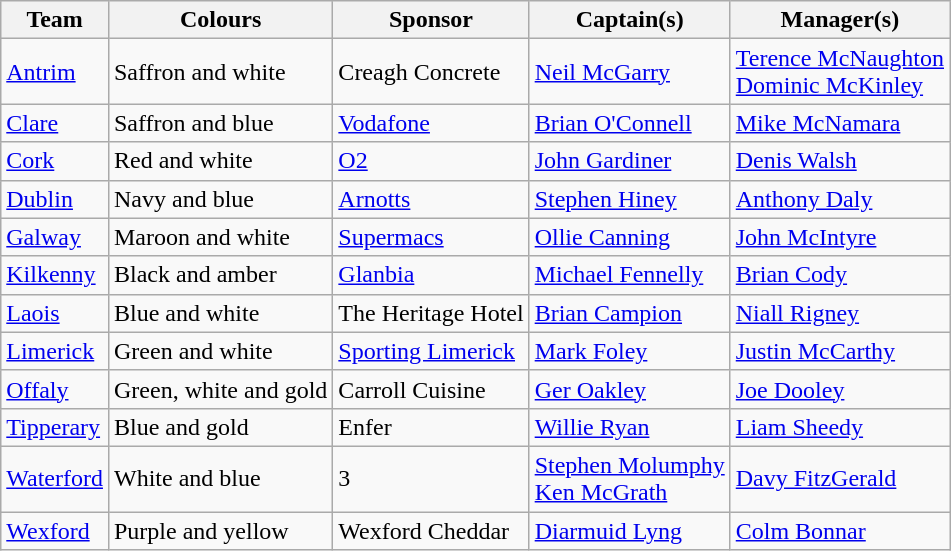<table class="wikitable">
<tr>
<th rowspan="2">Team</th>
<th rowspan="2">Colours</th>
<th rowspan="2">Sponsor</th>
<th rowspan="2">Captain(s)</th>
<th rowspan="2">Manager(s)</th>
</tr>
<tr>
</tr>
<tr>
<td><a href='#'>Antrim</a></td>
<td>Saffron and white</td>
<td>Creagh Concrete</td>
<td><a href='#'>Neil McGarry</a></td>
<td> <a href='#'>Terence McNaughton</a><br> <a href='#'>Dominic McKinley</a></td>
</tr>
<tr>
<td><a href='#'>Clare</a></td>
<td>Saffron and blue</td>
<td><a href='#'>Vodafone</a></td>
<td><a href='#'>Brian O'Connell</a></td>
<td> <a href='#'>Mike McNamara</a></td>
</tr>
<tr>
<td><a href='#'>Cork</a></td>
<td>Red and white</td>
<td><a href='#'>O2</a></td>
<td><a href='#'>John Gardiner</a></td>
<td> <a href='#'>Denis Walsh</a></td>
</tr>
<tr>
<td><a href='#'>Dublin</a></td>
<td>Navy and blue</td>
<td><a href='#'>Arnotts</a></td>
<td><a href='#'>Stephen Hiney</a></td>
<td> <a href='#'>Anthony Daly</a></td>
</tr>
<tr>
<td><a href='#'>Galway</a></td>
<td>Maroon and white</td>
<td><a href='#'>Supermacs</a></td>
<td><a href='#'>Ollie Canning</a></td>
<td> <a href='#'>John McIntyre</a></td>
</tr>
<tr>
<td><a href='#'>Kilkenny</a></td>
<td>Black and amber</td>
<td><a href='#'>Glanbia</a></td>
<td><a href='#'>Michael Fennelly</a></td>
<td> <a href='#'>Brian Cody</a></td>
</tr>
<tr>
<td><a href='#'>Laois</a></td>
<td>Blue and white</td>
<td>The Heritage Hotel</td>
<td><a href='#'>Brian Campion</a></td>
<td> <a href='#'>Niall Rigney</a></td>
</tr>
<tr>
<td><a href='#'>Limerick</a></td>
<td>Green and white</td>
<td><a href='#'>Sporting Limerick</a></td>
<td><a href='#'>Mark Foley</a></td>
<td> <a href='#'>Justin McCarthy</a></td>
</tr>
<tr>
<td><a href='#'>Offaly</a></td>
<td>Green, white and gold</td>
<td>Carroll Cuisine</td>
<td><a href='#'>Ger Oakley</a></td>
<td> <a href='#'>Joe Dooley</a></td>
</tr>
<tr>
<td><a href='#'>Tipperary</a></td>
<td>Blue and gold</td>
<td>Enfer</td>
<td><a href='#'>Willie Ryan</a></td>
<td> <a href='#'>Liam Sheedy</a></td>
</tr>
<tr>
<td><a href='#'>Waterford</a></td>
<td>White and blue</td>
<td>3</td>
<td><a href='#'>Stephen Molumphy</a><br><a href='#'>Ken McGrath</a></td>
<td> <a href='#'>Davy FitzGerald</a></td>
</tr>
<tr>
<td><a href='#'>Wexford</a></td>
<td>Purple and yellow</td>
<td>Wexford Cheddar</td>
<td><a href='#'>Diarmuid Lyng</a></td>
<td> <a href='#'>Colm Bonnar</a></td>
</tr>
</table>
